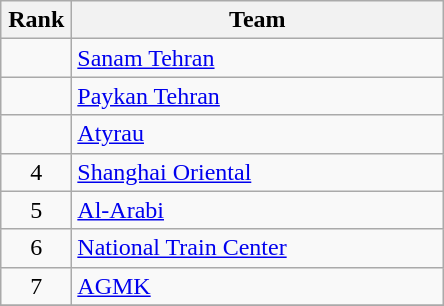<table class="wikitable" style="text-align: center;">
<tr>
<th width=40>Rank</th>
<th width=240>Team</th>
</tr>
<tr>
<td></td>
<td align="left"> <a href='#'>Sanam Tehran</a></td>
</tr>
<tr>
<td></td>
<td align="left"> <a href='#'>Paykan Tehran</a></td>
</tr>
<tr>
<td></td>
<td align="left"> <a href='#'>Atyrau</a></td>
</tr>
<tr>
<td>4</td>
<td align="left"> <a href='#'>Shanghai Oriental</a></td>
</tr>
<tr>
<td>5</td>
<td align="left"> <a href='#'>Al-Arabi</a></td>
</tr>
<tr>
<td>6</td>
<td align="left"> <a href='#'>National Train Center</a></td>
</tr>
<tr>
<td>7</td>
<td align="left"> <a href='#'>AGMK</a></td>
</tr>
<tr>
</tr>
</table>
